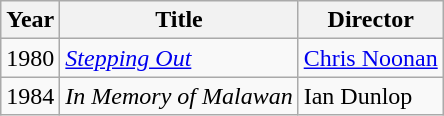<table class="wikitable">
<tr>
<th>Year</th>
<th>Title</th>
<th>Director</th>
</tr>
<tr>
<td>1980</td>
<td><em><a href='#'>Stepping Out</a></em></td>
<td><a href='#'>Chris Noonan</a></td>
</tr>
<tr>
<td>1984</td>
<td><em>In Memory of Malawan</em></td>
<td>Ian Dunlop</td>
</tr>
</table>
